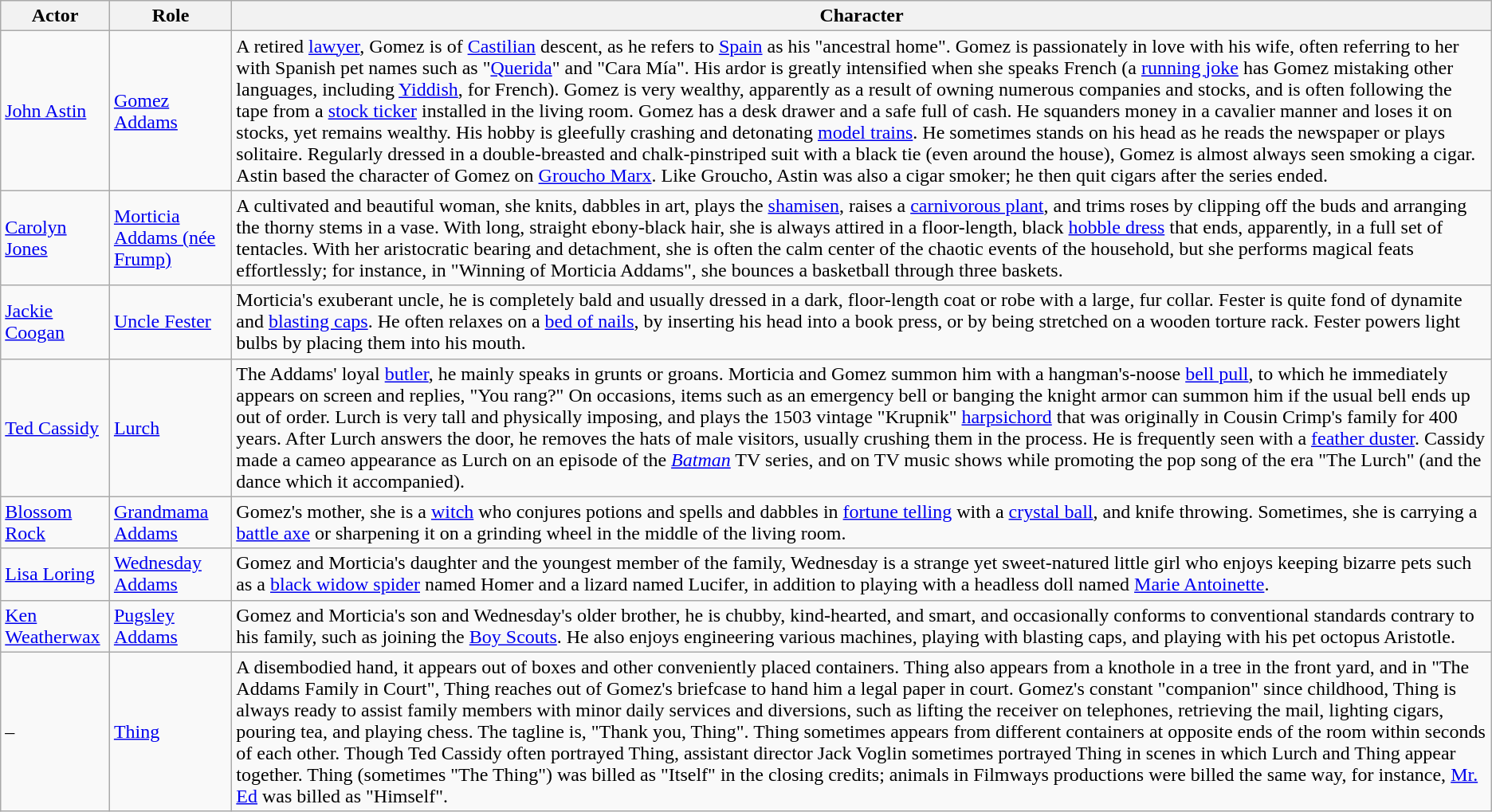<table class="wikitable">
<tr>
<th>Actor</th>
<th>Role</th>
<th>Character</th>
</tr>
<tr>
<td><a href='#'>John Astin</a></td>
<td><a href='#'>Gomez Addams</a></td>
<td>A retired <a href='#'>lawyer</a>, Gomez is of <a href='#'>Castilian</a> descent, as he refers to <a href='#'>Spain</a> as his "ancestral home". Gomez is passionately in love with his wife, often referring to her with Spanish pet names such as "<a href='#'>Querida</a>" and "Cara Mía". His ardor is greatly intensified when she speaks French (a <a href='#'>running joke</a> has Gomez mistaking other languages, including <a href='#'>Yiddish</a>, for French). Gomez is very wealthy, apparently as a result of owning numerous companies and stocks, and is often following the tape from a <a href='#'>stock ticker</a> installed in the living room. Gomez has a desk drawer and a safe full of cash. He squanders money in a cavalier manner and loses it on stocks, yet remains wealthy. His hobby is gleefully crashing and detonating <a href='#'>model trains</a>. He sometimes stands on his head as he reads the newspaper or plays solitaire. Regularly dressed in a double-breasted and chalk-pinstriped suit with a black tie (even around the house), Gomez is almost always seen smoking a cigar. Astin based the character of Gomez on <a href='#'>Groucho Marx</a>. Like Groucho, Astin was also a cigar smoker; he then quit cigars after the series ended.</td>
</tr>
<tr>
<td><a href='#'>Carolyn Jones</a></td>
<td><a href='#'>Morticia Addams (née Frump)</a></td>
<td>A cultivated and beautiful woman, she knits, dabbles in art, plays the <a href='#'>shamisen</a>, raises a <a href='#'>carnivorous plant</a>, and trims roses by clipping off the buds and arranging the thorny stems in a vase. With long, straight ebony-black hair, she is always attired in a floor-length, black <a href='#'>hobble dress</a> that ends, apparently, in a full set of tentacles. With her aristocratic bearing and detachment, she is often the calm center of the chaotic events of the household, but she performs magical feats effortlessly; for instance, in "Winning of Morticia Addams", she bounces a basketball through three baskets.</td>
</tr>
<tr>
<td><a href='#'>Jackie Coogan</a></td>
<td><a href='#'>Uncle Fester</a></td>
<td>Morticia's exuberant uncle, he is completely bald and usually dressed in a dark, floor-length coat or robe with a large, fur collar. Fester is quite fond of dynamite and <a href='#'>blasting caps</a>. He often relaxes on a <a href='#'>bed of nails</a>, by inserting his head into a book press, or by being stretched on a wooden torture rack. Fester powers light bulbs by placing them into his mouth.</td>
</tr>
<tr>
<td><a href='#'>Ted Cassidy</a></td>
<td><a href='#'>Lurch</a></td>
<td>The Addams' loyal <a href='#'>butler</a>, he mainly speaks in grunts or groans. Morticia and Gomez summon him with a hangman's-noose <a href='#'>bell pull</a>, to which he immediately appears on screen and replies, "You rang?" On occasions, items such as an emergency bell or banging the knight armor can summon him if the usual bell ends up out of order. Lurch is very tall and physically imposing, and plays the 1503 vintage "Krupnik" <a href='#'>harpsichord</a> that was originally in Cousin Crimp's family for 400 years. After Lurch answers the door, he removes the hats of male visitors, usually crushing them in the process. He is frequently seen with a <a href='#'>feather duster</a>. Cassidy made a cameo appearance as Lurch on an episode of the <em><a href='#'>Batman</a></em> TV series, and on TV music shows while promoting the pop song of the era "The Lurch" (and the dance which it accompanied).</td>
</tr>
<tr>
<td><a href='#'>Blossom Rock</a></td>
<td><a href='#'>Grandmama Addams</a></td>
<td>Gomez's mother, she is a <a href='#'>witch</a> who conjures potions and spells and dabbles in <a href='#'>fortune telling</a> with a <a href='#'>crystal ball</a>, and knife throwing. Sometimes, she is carrying a <a href='#'>battle axe</a> or sharpening it on a grinding wheel in the middle of the living room.</td>
</tr>
<tr>
<td><a href='#'>Lisa Loring</a></td>
<td><a href='#'>Wednesday Addams</a></td>
<td>Gomez and Morticia's daughter and the youngest member of the family, Wednesday is a strange yet sweet-natured little girl who enjoys keeping bizarre pets such as a <a href='#'>black widow spider</a> named Homer and a lizard named Lucifer, in addition to playing with a headless doll named <a href='#'>Marie Antoinette</a>.</td>
</tr>
<tr>
<td><a href='#'>Ken Weatherwax</a></td>
<td><a href='#'>Pugsley Addams</a></td>
<td>Gomez and Morticia's son and Wednesday's older brother, he is chubby, kind-hearted, and smart, and occasionally conforms to conventional standards contrary to his family, such as joining the <a href='#'>Boy Scouts</a>. He also enjoys engineering various machines, playing with blasting caps, and playing with his pet octopus Aristotle.</td>
</tr>
<tr>
<td>–</td>
<td><a href='#'>Thing</a></td>
<td>A disembodied hand, it appears out of boxes and other conveniently placed containers. Thing also appears from a knothole in a tree in the front yard, and in "The Addams Family in Court", Thing reaches out of Gomez's briefcase to hand him a legal paper in court. Gomez's constant "companion" since childhood, Thing is always ready to assist family members with minor daily services and diversions, such as lifting the receiver on telephones, retrieving the mail, lighting cigars, pouring tea, and playing chess. The tagline is, "Thank you, Thing". Thing sometimes appears from different containers at opposite ends of the room within seconds of each other. Though Ted Cassidy often portrayed Thing, assistant director Jack Voglin sometimes portrayed Thing in scenes in which Lurch and Thing appear together. Thing (sometimes "The Thing") was billed as "Itself" in the closing credits; animals in Filmways productions were billed the same way, for instance, <a href='#'>Mr. Ed</a> was billed as "Himself".</td>
</tr>
</table>
